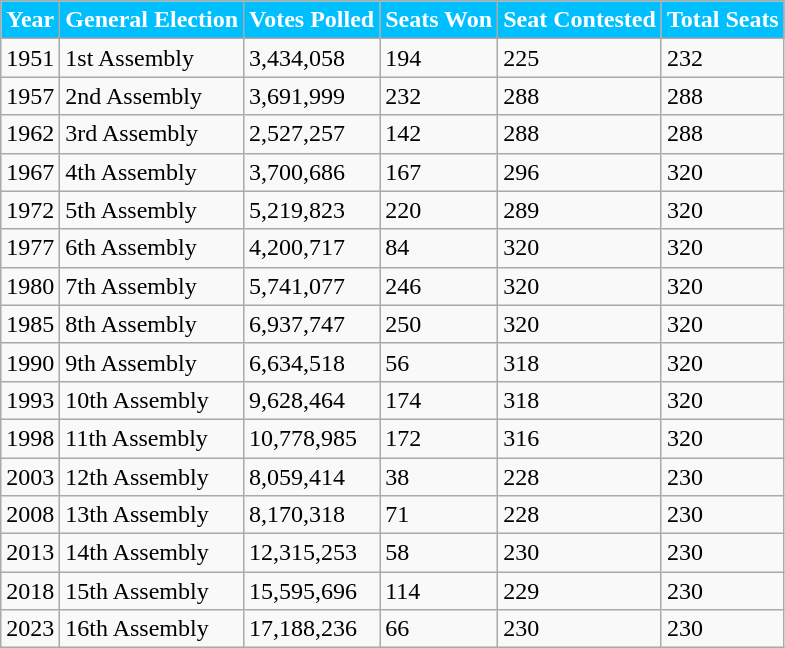<table class="wikitable">
<tr>
<th style="background-color:#00BFFF; color:white">Year</th>
<th style="background-color:#00BFFF; color:white">General Election</th>
<th style="background-color:#00BFFF; color:white">Votes Polled</th>
<th style="background-color:#00BFFF; color:white">Seats Won</th>
<th style="background-color:#00BFFF; color:white">Seat Contested</th>
<th style="background-color:#00BFFF; color:white">Total Seats</th>
</tr>
<tr>
<td>1951</td>
<td>1st Assembly</td>
<td>3,434,058</td>
<td>194</td>
<td>225</td>
<td>232</td>
</tr>
<tr>
<td>1957</td>
<td>2nd Assembly</td>
<td>3,691,999</td>
<td>232</td>
<td>288</td>
<td>288</td>
</tr>
<tr>
<td>1962</td>
<td>3rd Assembly</td>
<td>2,527,257</td>
<td>142</td>
<td>288</td>
<td>288</td>
</tr>
<tr>
<td>1967</td>
<td>4th Assembly</td>
<td>3,700,686</td>
<td>167</td>
<td>296</td>
<td>320</td>
</tr>
<tr>
<td>1972</td>
<td>5th Assembly</td>
<td>5,219,823</td>
<td>220</td>
<td>289</td>
<td>320</td>
</tr>
<tr>
<td>1977</td>
<td>6th Assembly</td>
<td>4,200,717</td>
<td>84</td>
<td>320</td>
<td>320</td>
</tr>
<tr>
<td>1980</td>
<td>7th Assembly</td>
<td>5,741,077</td>
<td>246</td>
<td>320</td>
<td>320</td>
</tr>
<tr>
<td>1985</td>
<td>8th Assembly</td>
<td>6,937,747</td>
<td>250</td>
<td>320</td>
<td>320</td>
</tr>
<tr>
<td>1990</td>
<td>9th Assembly</td>
<td>6,634,518</td>
<td>56</td>
<td>318</td>
<td>320</td>
</tr>
<tr>
<td>1993</td>
<td>10th Assembly</td>
<td>9,628,464</td>
<td>174</td>
<td>318</td>
<td>320</td>
</tr>
<tr>
<td>1998</td>
<td>11th Assembly</td>
<td>10,778,985</td>
<td>172</td>
<td>316</td>
<td>320</td>
</tr>
<tr>
<td>2003</td>
<td>12th Assembly</td>
<td>8,059,414</td>
<td>38</td>
<td>228</td>
<td>230</td>
</tr>
<tr>
<td>2008</td>
<td>13th Assembly</td>
<td>8,170,318</td>
<td>71</td>
<td>228</td>
<td>230</td>
</tr>
<tr>
<td>2013</td>
<td>14th Assembly</td>
<td>12,315,253</td>
<td>58</td>
<td>230</td>
<td>230</td>
</tr>
<tr>
<td>2018</td>
<td>15th Assembly</td>
<td>15,595,696</td>
<td>114</td>
<td>229</td>
<td>230</td>
</tr>
<tr>
<td>2023</td>
<td>16th Assembly</td>
<td>17,188,236</td>
<td>66</td>
<td>230</td>
<td>230</td>
</tr>
</table>
